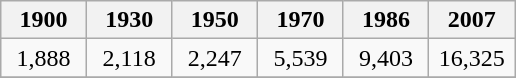<table class="wikitable">
<tr>
<th width="15%">1900</th>
<th width="15%">1930</th>
<th width="15%">1950</th>
<th width="15%">1970</th>
<th width="15%">1986</th>
<th width="15%">2007</th>
</tr>
<tr>
<td align="center">1,888</td>
<td align="center">2,118</td>
<td align="center">2,247</td>
<td align="center">5,539</td>
<td align="center">9,403</td>
<td align="center">16,325</td>
</tr>
<tr>
</tr>
</table>
